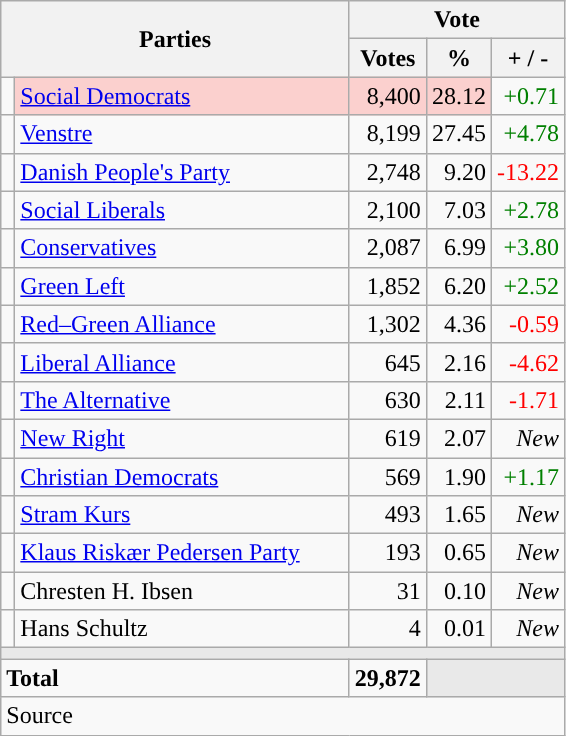<table class="wikitable" style="text-align:right;">
<tr>
<th style="text-align:centre;" rowspan="2" colspan="2" width="225">Parties</th>
<th colspan="3">Vote</th>
</tr>
<tr>
<th width="15">Votes</th>
<th width="15">%</th>
<th width="15">+ / -</th>
</tr>
<tr>
<td width="2" style="color:inherit;background:"></td>
<td bgcolor=#fbd0ce  align="left"><a href='#'>Social Democrats</a></td>
<td bgcolor=#fbd0ce>8,400</td>
<td bgcolor=#fbd0ce>28.12</td>
<td style=color:green;>+0.71</td>
</tr>
<tr>
<td width="2" style="color:inherit;background:"></td>
<td align="left"><a href='#'>Venstre</a></td>
<td>8,199</td>
<td>27.45</td>
<td style=color:green;>+4.78</td>
</tr>
<tr>
<td width="2" style="color:inherit;background:"></td>
<td align="left"><a href='#'>Danish People's Party</a></td>
<td>2,748</td>
<td>9.20</td>
<td style=color:red;>-13.22</td>
</tr>
<tr>
<td width="2" style="color:inherit;background:"></td>
<td align="left"><a href='#'>Social Liberals</a></td>
<td>2,100</td>
<td>7.03</td>
<td style=color:green;>+2.78</td>
</tr>
<tr>
<td width="2" style="color:inherit;background:"></td>
<td align="left"><a href='#'>Conservatives</a></td>
<td>2,087</td>
<td>6.99</td>
<td style=color:green;>+3.80</td>
</tr>
<tr>
<td width="2" style="color:inherit;background:"></td>
<td align="left"><a href='#'>Green Left</a></td>
<td>1,852</td>
<td>6.20</td>
<td style=color:green;>+2.52</td>
</tr>
<tr>
<td width="2" style="color:inherit;background:"></td>
<td align="left"><a href='#'>Red–Green Alliance</a></td>
<td>1,302</td>
<td>4.36</td>
<td style=color:red;>-0.59</td>
</tr>
<tr>
<td width="2" style="color:inherit;background:"></td>
<td align="left"><a href='#'>Liberal Alliance</a></td>
<td>645</td>
<td>2.16</td>
<td style=color:red;>-4.62</td>
</tr>
<tr>
<td width="2" style="color:inherit;background:"></td>
<td align="left"><a href='#'>The Alternative</a></td>
<td>630</td>
<td>2.11</td>
<td style=color:red;>-1.71</td>
</tr>
<tr>
<td width="2" style="color:inherit;background:"></td>
<td align="left"><a href='#'>New Right</a></td>
<td>619</td>
<td>2.07</td>
<td><em>New</em></td>
</tr>
<tr>
<td width="2" style="color:inherit;background:"></td>
<td align="left"><a href='#'>Christian Democrats</a></td>
<td>569</td>
<td>1.90</td>
<td style=color:green;>+1.17</td>
</tr>
<tr>
<td width="2" style="color:inherit;background:"></td>
<td align="left"><a href='#'>Stram Kurs</a></td>
<td>493</td>
<td>1.65</td>
<td><em>New</em></td>
</tr>
<tr>
<td width="2" style="color:inherit;background:"></td>
<td align="left"><a href='#'>Klaus Riskær Pedersen Party</a></td>
<td>193</td>
<td>0.65</td>
<td><em>New</em></td>
</tr>
<tr>
<td width="2" style="color:inherit;background:"></td>
<td align="left">Chresten H. Ibsen</td>
<td>31</td>
<td>0.10</td>
<td><em>New</em></td>
</tr>
<tr>
<td width="2" style="color:inherit;background:"></td>
<td align="left">Hans Schultz</td>
<td>4</td>
<td>0.01</td>
<td><em>New</em></td>
</tr>
<tr>
<td colspan="7" bgcolor="#E9E9E9"></td>
</tr>
<tr>
<td align="left" colspan="2"><strong>Total</strong></td>
<td><strong>29,872</strong></td>
<td bgcolor="#E9E9E9" colspan="2"></td>
</tr>
<tr>
<td align="left" colspan="6">Source</td>
</tr>
</table>
